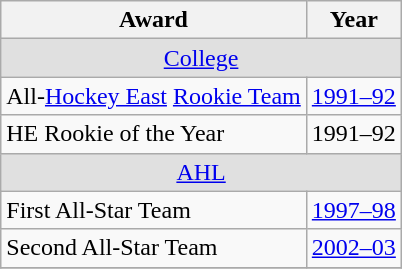<table class="wikitable">
<tr>
<th>Award</th>
<th>Year</th>
</tr>
<tr ALIGN="center" bgcolor="#e0e0e0">
<td colspan="3"><a href='#'>College</a></td>
</tr>
<tr>
<td>All-<a href='#'>Hockey East</a> <a href='#'>Rookie Team</a></td>
<td><a href='#'>1991–92</a></td>
</tr>
<tr>
<td>HE Rookie of the Year</td>
<td>1991–92</td>
</tr>
<tr ALIGN="center" bgcolor="#e0e0e0">
<td colspan="3"><a href='#'>AHL</a></td>
</tr>
<tr>
<td>First All-Star Team</td>
<td><a href='#'>1997–98</a></td>
</tr>
<tr>
<td>Second All-Star Team</td>
<td><a href='#'>2002–03</a></td>
</tr>
<tr>
</tr>
</table>
